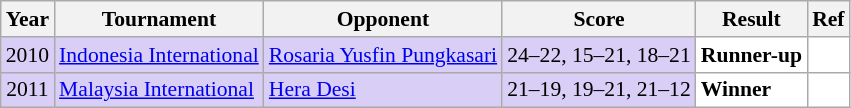<table class="sortable wikitable" style="font-size: 90%;">
<tr>
<th>Year</th>
<th>Tournament</th>
<th>Opponent</th>
<th>Score</th>
<th>Result</th>
<th>Ref</th>
</tr>
<tr style="background:#D8CEF6">
<td align="center">2010</td>
<td align="left"><a href='#'>Indonesia International</a></td>
<td align="left"> <a href='#'>Rosaria Yusfin Pungkasari</a></td>
<td align="left">24–22, 15–21, 18–21</td>
<td style="text-align:left; background:white"> <strong>Runner-up</strong></td>
<td style="text-align:center; background:white"></td>
</tr>
<tr style="background:#D8CEF6">
<td align="center">2011</td>
<td align="left"><a href='#'>Malaysia International</a></td>
<td align="left"> <a href='#'>Hera Desi</a></td>
<td align="left">21–19, 19–21, 21–12</td>
<td style="text-align:left; background:white"> <strong>Winner</strong></td>
<td style="text-align:center; background:white"></td>
</tr>
</table>
